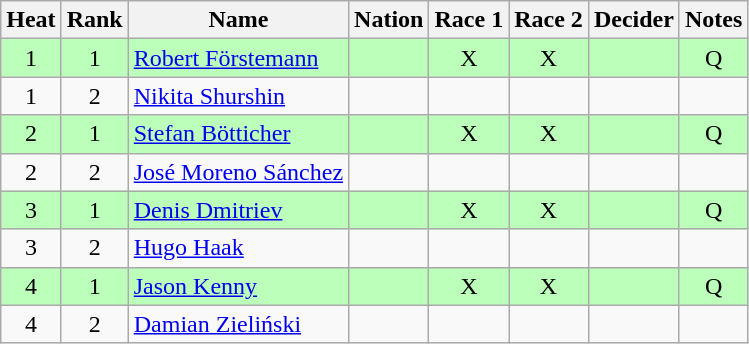<table class="wikitable sortable" style="text-align:center">
<tr>
<th>Heat</th>
<th>Rank</th>
<th>Name</th>
<th>Nation</th>
<th>Race 1</th>
<th>Race 2</th>
<th>Decider</th>
<th>Notes</th>
</tr>
<tr bgcolor=bbffbb>
<td>1</td>
<td>1</td>
<td align=left><a href='#'>Robert Förstemann</a></td>
<td align=left></td>
<td>X</td>
<td>X</td>
<td></td>
<td>Q</td>
</tr>
<tr>
<td>1</td>
<td>2</td>
<td align=left><a href='#'>Nikita Shurshin</a></td>
<td align=left></td>
<td></td>
<td></td>
<td></td>
<td></td>
</tr>
<tr bgcolor=bbffbb>
<td>2</td>
<td>1</td>
<td align=left><a href='#'>Stefan Bötticher</a></td>
<td align=left></td>
<td>X</td>
<td>X</td>
<td></td>
<td>Q</td>
</tr>
<tr>
<td>2</td>
<td>2</td>
<td align=left><a href='#'>José Moreno Sánchez</a></td>
<td align=left></td>
<td></td>
<td></td>
<td></td>
<td></td>
</tr>
<tr bgcolor=bbffbb>
<td>3</td>
<td>1</td>
<td align=left><a href='#'>Denis Dmitriev</a></td>
<td align=left></td>
<td>X</td>
<td>X</td>
<td></td>
<td>Q</td>
</tr>
<tr>
<td>3</td>
<td>2</td>
<td align=left><a href='#'>Hugo Haak</a></td>
<td align=left></td>
<td></td>
<td></td>
<td></td>
<td></td>
</tr>
<tr bgcolor=bbffbb>
<td>4</td>
<td>1</td>
<td align=left><a href='#'>Jason Kenny</a></td>
<td align=left></td>
<td>X</td>
<td>X</td>
<td></td>
<td>Q</td>
</tr>
<tr>
<td>4</td>
<td>2</td>
<td align=left><a href='#'>Damian Zieliński</a></td>
<td align=left></td>
<td></td>
<td></td>
<td></td>
<td></td>
</tr>
</table>
